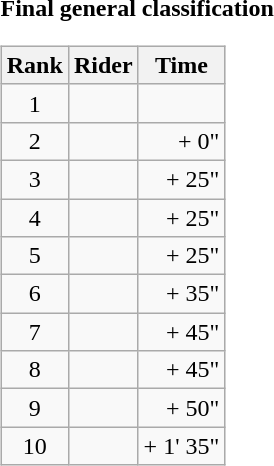<table>
<tr>
<td><strong>Final general classification</strong><br><table class="wikitable">
<tr>
<th scope="col">Rank</th>
<th scope="col">Rider</th>
<th scope="col">Time</th>
</tr>
<tr>
<td style="text-align:center;">1</td>
<td></td>
<td style="text-align:right;"></td>
</tr>
<tr>
<td style="text-align:center;">2</td>
<td></td>
<td style="text-align:right;">+ 0"</td>
</tr>
<tr>
<td style="text-align:center;">3</td>
<td></td>
<td style="text-align:right;">+ 25"</td>
</tr>
<tr>
<td style="text-align:center;">4</td>
<td></td>
<td style="text-align:right;">+ 25"</td>
</tr>
<tr>
<td style="text-align:center;">5</td>
<td></td>
<td style="text-align:right;">+ 25"</td>
</tr>
<tr>
<td style="text-align:center;">6</td>
<td></td>
<td style="text-align:right;">+ 35"</td>
</tr>
<tr>
<td style="text-align:center;">7</td>
<td></td>
<td style="text-align:right;">+ 45"</td>
</tr>
<tr>
<td style="text-align:center;">8</td>
<td></td>
<td style="text-align:right;">+ 45"</td>
</tr>
<tr>
<td style="text-align:center;">9</td>
<td></td>
<td style="text-align:right;">+ 50"</td>
</tr>
<tr>
<td style="text-align:center;">10</td>
<td></td>
<td style="text-align:right;">+ 1' 35"</td>
</tr>
</table>
</td>
</tr>
</table>
